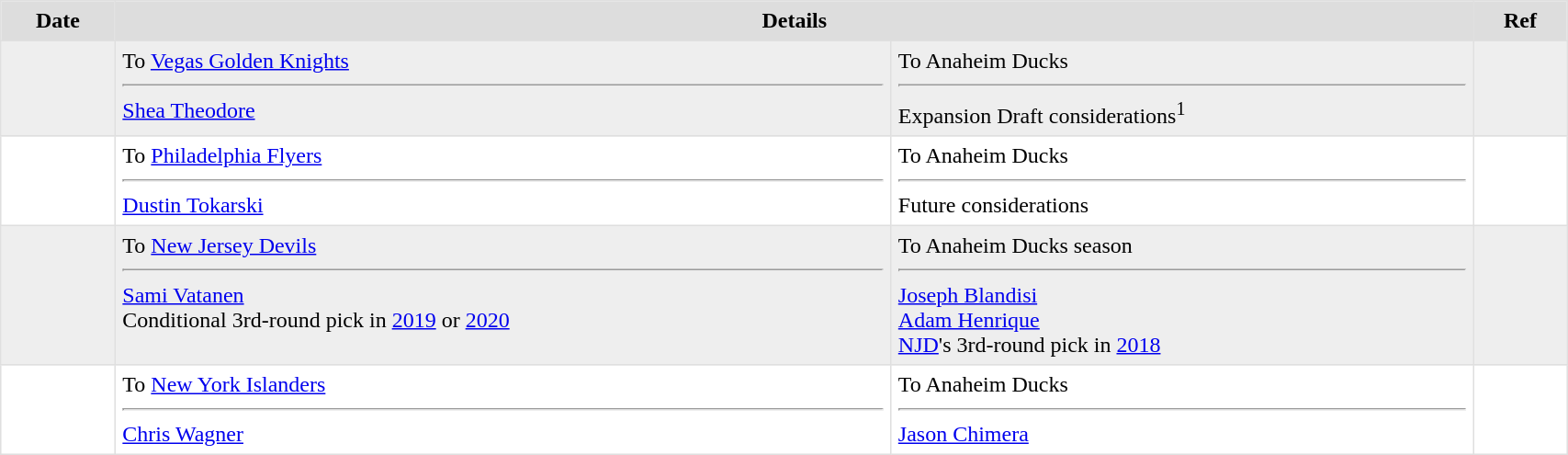<table border=1 style="border-collapse:collapse" bordercolor="#DFDFDF" cellpadding="5" width=90%>
<tr style="background:#ddd; text-align:center;">
<th>Date</th>
<th colspan="2">Details</th>
<th>Ref</th>
</tr>
<tr style="background:#eee;">
<td></td>
<td valign="top">To <a href='#'>Vegas Golden Knights</a><hr><a href='#'>Shea Theodore</a></td>
<td valign="top">To Anaheim Ducks<hr>Expansion Draft considerations<sup>1</sup></td>
<td></td>
</tr>
<tr>
<td></td>
<td valign="top">To <a href='#'>Philadelphia Flyers</a><hr><a href='#'>Dustin Tokarski</a></td>
<td valign="top">To Anaheim Ducks<hr>Future considerations</td>
<td></td>
</tr>
<tr style="background:#eee;">
<td></td>
<td valign="top">To <a href='#'>New Jersey Devils</a><hr><a href='#'>Sami Vatanen</a><br>Conditional 3rd-round pick in <a href='#'>2019</a> or <a href='#'>2020</a></td>
<td valign="top">To Anaheim Ducks season<hr><a href='#'>Joseph Blandisi</a><br><a href='#'>Adam Henrique</a><br><a href='#'>NJD</a>'s 3rd-round pick in <a href='#'>2018</a></td>
<td></td>
</tr>
<tr>
<td></td>
<td valign="top">To <a href='#'>New York Islanders</a><hr><a href='#'>Chris Wagner</a></td>
<td valign="top">To Anaheim Ducks<hr><a href='#'>Jason Chimera</a></td>
<td></td>
</tr>
</table>
